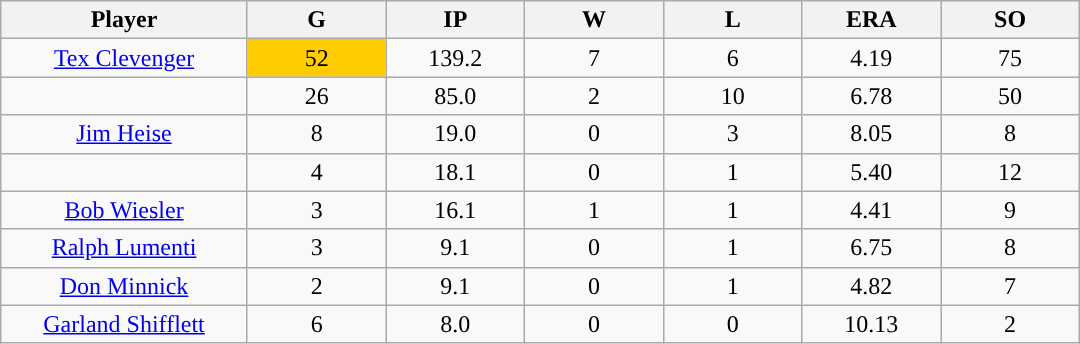<table class="wikitable sortable">
<tr>
<th bgcolor="#DDDDFF" width="16%">Player</th>
<th bgcolor="#DDDDFF" width="9%">G</th>
<th bgcolor="#DDDDFF" width="9%">IP</th>
<th bgcolor="#DDDDFF" width="9%">W</th>
<th bgcolor="#DDDDFF" width="9%">L</th>
<th bgcolor="#DDDDFF" width="9%">ERA</th>
<th bgcolor="#DDDDFF" width="9%">SO</th>
</tr>
<tr align="center">
<td><a href='#'>Tex Clevenger</a></td>
<td style="background:#fc0;">52</td>
<td>139.2</td>
<td>7</td>
<td>6</td>
<td>4.19</td>
<td>75</td>
</tr>
<tr align="center">
<td></td>
<td>26</td>
<td>85.0</td>
<td>2</td>
<td>10</td>
<td>6.78</td>
<td>50</td>
</tr>
<tr align="center">
<td><a href='#'>Jim Heise</a></td>
<td>8</td>
<td>19.0</td>
<td>0</td>
<td>3</td>
<td>8.05</td>
<td>8</td>
</tr>
<tr align="center">
<td></td>
<td>4</td>
<td>18.1</td>
<td>0</td>
<td>1</td>
<td>5.40</td>
<td>12</td>
</tr>
<tr align="center">
<td><a href='#'>Bob Wiesler</a></td>
<td>3</td>
<td>16.1</td>
<td>1</td>
<td>1</td>
<td>4.41</td>
<td>9</td>
</tr>
<tr align="center">
<td><a href='#'>Ralph Lumenti</a></td>
<td>3</td>
<td>9.1</td>
<td>0</td>
<td>1</td>
<td>6.75</td>
<td>8</td>
</tr>
<tr align="center">
<td><a href='#'>Don Minnick</a></td>
<td>2</td>
<td>9.1</td>
<td>0</td>
<td>1</td>
<td>4.82</td>
<td>7</td>
</tr>
<tr align="center">
<td><a href='#'>Garland Shifflett</a></td>
<td>6</td>
<td>8.0</td>
<td>0</td>
<td>0</td>
<td>10.13</td>
<td>2</td>
</tr>
</table>
